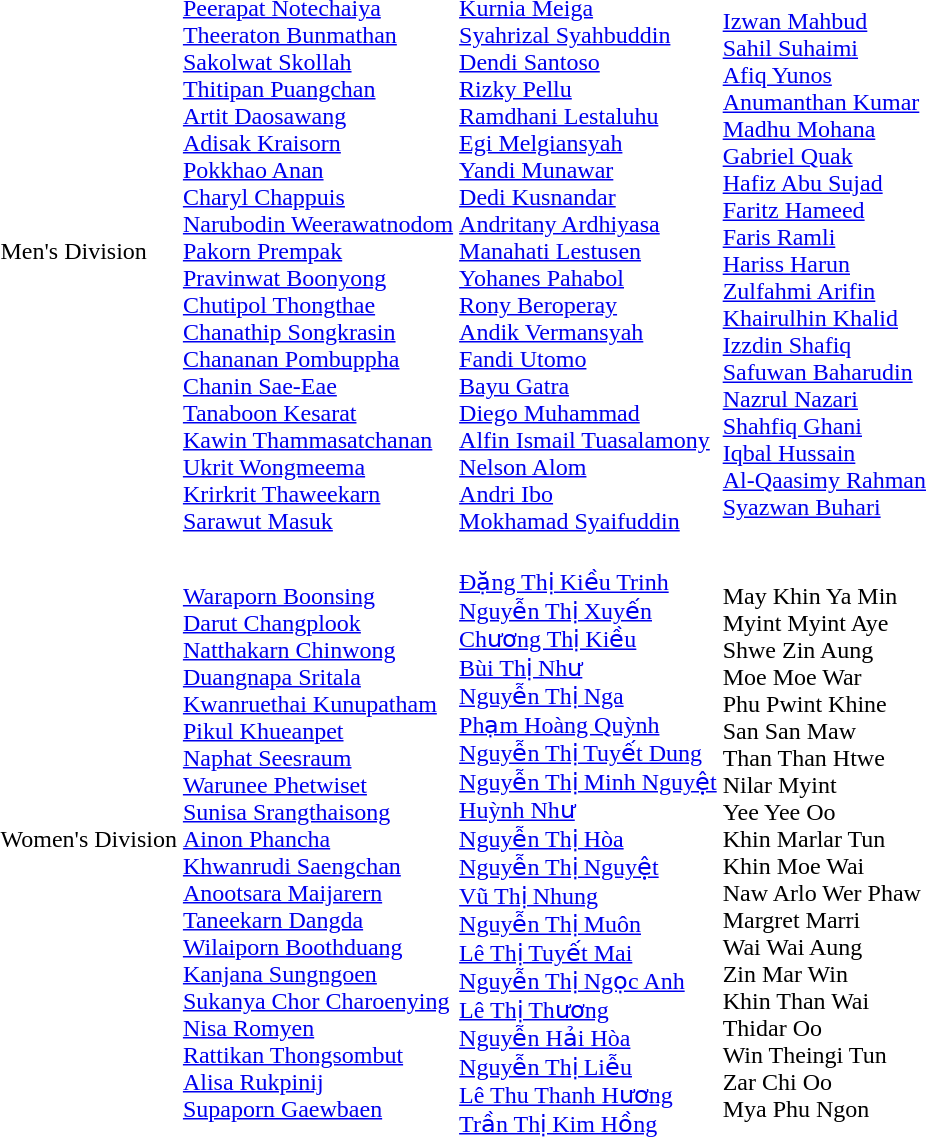<table>
<tr>
<td>Men's Division</td>
<td><br><a href='#'>Peerapat Notechaiya</a><br><a href='#'>Theeraton Bunmathan</a><br><a href='#'>Sakolwat Skollah</a><br><a href='#'>Thitipan Puangchan</a><br><a href='#'>Artit Daosawang</a><br><a href='#'>Adisak Kraisorn</a><br><a href='#'>Pokkhao Anan</a><br><a href='#'>Charyl Chappuis</a><br><a href='#'>Narubodin Weerawatnodom</a><br><a href='#'>Pakorn Prempak</a><br><a href='#'>Pravinwat Boonyong</a><br><a href='#'>Chutipol Thongthae</a><br><a href='#'>Chanathip Songkrasin</a><br><a href='#'>Chananan Pombuppha</a><br><a href='#'>Chanin Sae-Eae</a><br><a href='#'>Tanaboon Kesarat</a><br><a href='#'>Kawin Thammasatchanan</a><br><a href='#'>Ukrit Wongmeema</a><br><a href='#'>Krirkrit Thaweekarn</a><br><a href='#'>Sarawut Masuk</a></td>
<td><br><a href='#'>Kurnia Meiga</a><br><a href='#'>Syahrizal Syahbuddin</a><br><a href='#'>Dendi Santoso</a><br><a href='#'>Rizky Pellu</a><br><a href='#'>Ramdhani Lestaluhu</a><br><a href='#'>Egi Melgiansyah</a><br><a href='#'>Yandi Munawar</a><br><a href='#'>Dedi Kusnandar</a><br><a href='#'>Andritany Ardhiyasa</a><br><a href='#'>Manahati Lestusen</a><br><a href='#'>Yohanes Pahabol</a><br><a href='#'>Rony Beroperay</a><br><a href='#'>Andik Vermansyah</a><br><a href='#'>Fandi Utomo</a><br><a href='#'>Bayu Gatra</a><br><a href='#'>Diego Muhammad</a><br><a href='#'>Alfin Ismail Tuasalamony</a><br><a href='#'>Nelson Alom</a><br><a href='#'>Andri Ibo</a><br><a href='#'>Mokhamad Syaifuddin</a></td>
<td><br><a href='#'>Izwan Mahbud</a><br><a href='#'>Sahil Suhaimi</a><br><a href='#'>Afiq Yunos</a><br><a href='#'>Anumanthan Kumar</a><br><a href='#'>Madhu Mohana</a><br><a href='#'>Gabriel Quak</a><br><a href='#'>Hafiz Abu Sujad</a><br><a href='#'>Faritz Hameed</a><br><a href='#'>Faris Ramli</a><br><a href='#'>Hariss Harun</a><br><a href='#'>Zulfahmi Arifin</a><br><a href='#'>Khairulhin Khalid</a><br><a href='#'>Izzdin Shafiq</a><br><a href='#'>Safuwan Baharudin</a><br><a href='#'>Nazrul Nazari</a><br><a href='#'>Shahfiq Ghani</a><br><a href='#'>Iqbal Hussain</a><br><a href='#'>Al-Qaasimy Rahman</a><br><a href='#'>Syazwan Buhari</a></td>
</tr>
<tr>
<td>Women's Division</td>
<td><br><a href='#'>Waraporn Boonsing</a><br><a href='#'>Darut Changplook</a><br><a href='#'>Natthakarn Chinwong</a><br><a href='#'>Duangnapa Sritala</a><br><a href='#'>Kwanruethai Kunupatham</a><br><a href='#'>Pikul Khueanpet</a><br><a href='#'>Naphat Seesraum</a><br><a href='#'>Warunee Phetwiset</a><br><a href='#'>Sunisa Srangthaisong</a><br><a href='#'>Ainon Phancha</a><br><a href='#'>Khwanrudi Saengchan</a><br><a href='#'>Anootsara Maijarern</a><br><a href='#'>Taneekarn Dangda</a><br><a href='#'>Wilaiporn Boothduang</a><br><a href='#'>Kanjana Sungngoen</a><br><a href='#'>Sukanya Chor Charoenying</a><br><a href='#'>Nisa Romyen</a><br><a href='#'>Rattikan Thongsombut</a><br><a href='#'>Alisa Rukpinij</a><br><a href='#'>Supaporn Gaewbaen</a></td>
<td><br><a href='#'>Đặng Thị Kiều Trinh</a><br><a href='#'>Nguyễn Thị Xuyến</a><br><a href='#'>Chương Thị Kiều</a><br><a href='#'>Bùi Thị Như</a><br><a href='#'>Nguyễn Thị Nga</a><br><a href='#'>Phạm Hoàng Quỳnh</a><br><a href='#'>Nguyễn Thị Tuyết Dung</a><br><a href='#'>Nguyễn Thị Minh Nguyệt</a><br><a href='#'>Huỳnh Như</a><br><a href='#'>Nguyễn Thị Hòa</a><br><a href='#'>Nguyễn Thị Nguyệt</a><br><a href='#'>Vũ Thị Nhung</a><br><a href='#'>Nguyễn Thị Muôn</a><br><a href='#'>Lê Thị Tuyết Mai</a><br><a href='#'>Nguyễn Thị Ngọc Anh</a><br><a href='#'>Lê Thị Thương</a><br><a href='#'>Nguyễn Hải Hòa</a><br><a href='#'>Nguyễn Thị Liễu</a><br><a href='#'>Lê Thu Thanh Hương</a><br><a href='#'>Trần Thị Kim Hồng</a></td>
<td><br>May Khin Ya Min<br>Myint Myint Aye<br>Shwe Zin Aung<br>Moe Moe War<br>Phu Pwint Khine<br>San San Maw<br>Than Than Htwe<br>Nilar Myint<br>Yee Yee Oo<br>Khin Marlar Tun<br>Khin Moe Wai<br>Naw Arlo Wer Phaw<br>Margret Marri<br>Wai Wai Aung<br>Zin Mar Win<br>Khin Than Wai<br>Thidar Oo<br>Win Theingi Tun<br>Zar Chi Oo<br>Mya Phu Ngon</td>
</tr>
</table>
